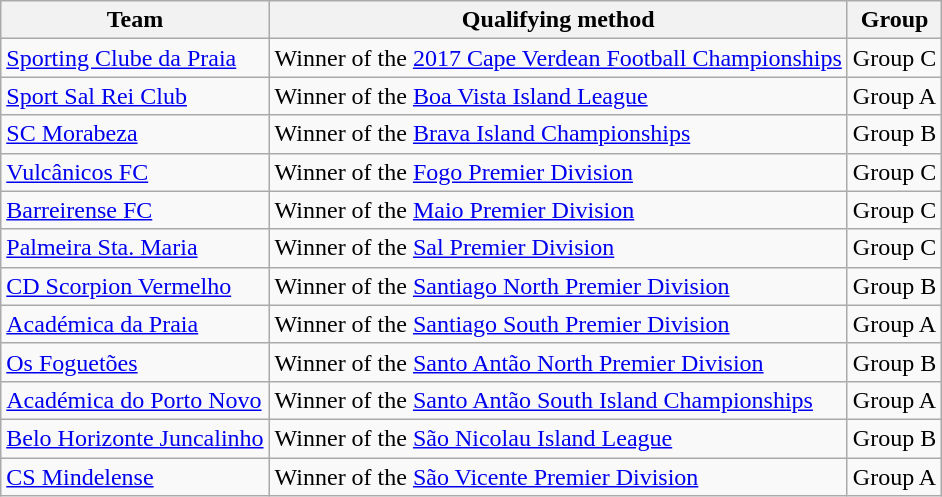<table class="wikitable sortable">
<tr>
<th>Team</th>
<th>Qualifying method</th>
<th>Group</th>
</tr>
<tr>
<td><a href='#'>Sporting Clube da Praia</a></td>
<td>Winner of the <a href='#'>2017 Cape Verdean Football Championships</a></td>
<td>Group C</td>
</tr>
<tr>
<td><a href='#'>Sport Sal Rei Club</a></td>
<td>Winner of the <a href='#'>Boa Vista Island League</a></td>
<td>Group A</td>
</tr>
<tr>
<td><a href='#'>SC Morabeza</a></td>
<td>Winner of the <a href='#'>Brava Island Championships</a></td>
<td>Group B</td>
</tr>
<tr>
<td><a href='#'>Vulcânicos FC</a></td>
<td>Winner of the <a href='#'>Fogo Premier Division</a></td>
<td>Group C</td>
</tr>
<tr>
<td><a href='#'>Barreirense FC</a></td>
<td>Winner of the <a href='#'>Maio Premier Division</a></td>
<td>Group C</td>
</tr>
<tr>
<td><a href='#'>Palmeira Sta. Maria</a></td>
<td>Winner of the <a href='#'>Sal Premier Division</a></td>
<td>Group C</td>
</tr>
<tr>
<td><a href='#'>CD Scorpion Vermelho</a></td>
<td>Winner of the <a href='#'>Santiago North Premier Division</a></td>
<td>Group B</td>
</tr>
<tr>
<td><a href='#'>Académica da Praia</a></td>
<td>Winner of the <a href='#'>Santiago South Premier Division</a></td>
<td>Group A</td>
</tr>
<tr>
<td><a href='#'>Os Foguetões</a></td>
<td>Winner of the <a href='#'>Santo Antão North Premier Division</a></td>
<td>Group B</td>
</tr>
<tr>
<td><a href='#'>Académica do Porto Novo</a></td>
<td>Winner of the <a href='#'>Santo Antão South Island Championships</a></td>
<td>Group A</td>
</tr>
<tr>
<td><a href='#'>Belo Horizonte Juncalinho</a></td>
<td>Winner of the <a href='#'>São Nicolau Island League</a></td>
<td>Group B</td>
</tr>
<tr>
<td><a href='#'>CS Mindelense</a></td>
<td>Winner of the <a href='#'>São Vicente Premier Division</a></td>
<td>Group A</td>
</tr>
</table>
